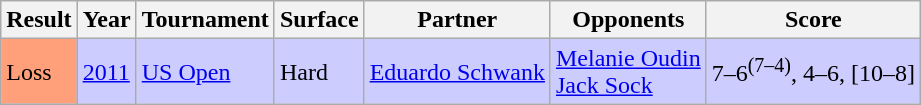<table class="sortable wikitable">
<tr>
<th>Result</th>
<th>Year</th>
<th>Tournament</th>
<th>Surface</th>
<th>Partner</th>
<th>Opponents</th>
<th>Score</th>
</tr>
<tr bgcolor=CCCCFF>
<td bgcolor=FFA07A>Loss</td>
<td><a href='#'>2011</a></td>
<td><a href='#'>US Open</a></td>
<td>Hard</td>
<td> <a href='#'>Eduardo Schwank</a></td>
<td> <a href='#'>Melanie Oudin</a><br> <a href='#'>Jack Sock</a></td>
<td>7–6<sup>(7–4)</sup>, 4–6, [10–8]</td>
</tr>
</table>
